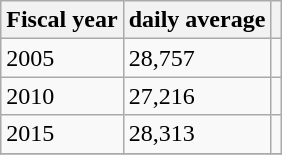<table class="wikitable">
<tr>
<th>Fiscal year</th>
<th>daily average</th>
<th></th>
</tr>
<tr>
<td>2005</td>
<td>28,757</td>
<td></td>
</tr>
<tr>
<td>2010</td>
<td>27,216</td>
<td></td>
</tr>
<tr>
<td>2015</td>
<td>28,313</td>
<td></td>
</tr>
<tr>
</tr>
</table>
